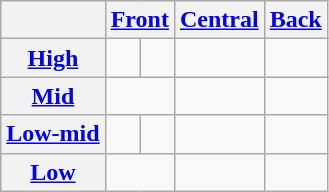<table class="wikitable" style="text-align:center">
<tr>
<th></th>
<th colspan="2"><a href='#'>Front</a></th>
<th><a href='#'>Central</a></th>
<th><a href='#'>Back</a></th>
</tr>
<tr>
<th><a href='#'>High</a></th>
<td></td>
<td></td>
<td></td>
<td></td>
</tr>
<tr>
<th><a href='#'>Mid</a></th>
<td colspan="2"></td>
<td></td>
<td></td>
</tr>
<tr>
<th><a href='#'>Low-mid</a></th>
<td></td>
<td></td>
<td></td>
<td></td>
</tr>
<tr>
<th><a href='#'>Low</a></th>
<td colspan="2"></td>
<td></td>
<td></td>
</tr>
</table>
